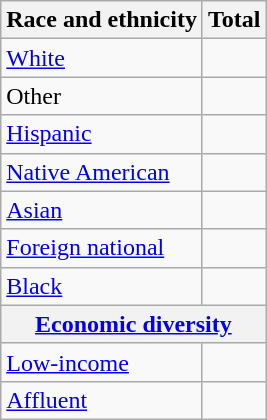<table class="wikitable floatright sortable collapsible"; text-align:right; font-size:80%;">
<tr>
<th>Race and ethnicity</th>
<th colspan="2" data-sort-type=number>Total</th>
</tr>
<tr>
<td><a href='#'>White</a></td>
<td align=right></td>
</tr>
<tr>
<td>Other</td>
<td align=right></td>
</tr>
<tr>
<td><a href='#'>Hispanic</a></td>
<td align=right></td>
</tr>
<tr>
<td><a href='#'>Native American</a></td>
<td align=right></td>
</tr>
<tr>
<td><a href='#'>Asian</a></td>
<td align=right></td>
</tr>
<tr>
<td><a href='#'>Foreign national</a></td>
<td align=right></td>
</tr>
<tr>
<td><a href='#'>Black</a></td>
<td align=right></td>
</tr>
<tr>
<th colspan="4" data-sort-type=number><a href='#'>Economic diversity</a></th>
</tr>
<tr>
<td><a href='#'>Low-income</a></td>
<td align=right></td>
</tr>
<tr>
<td><a href='#'>Affluent</a></td>
<td align=right></td>
</tr>
</table>
